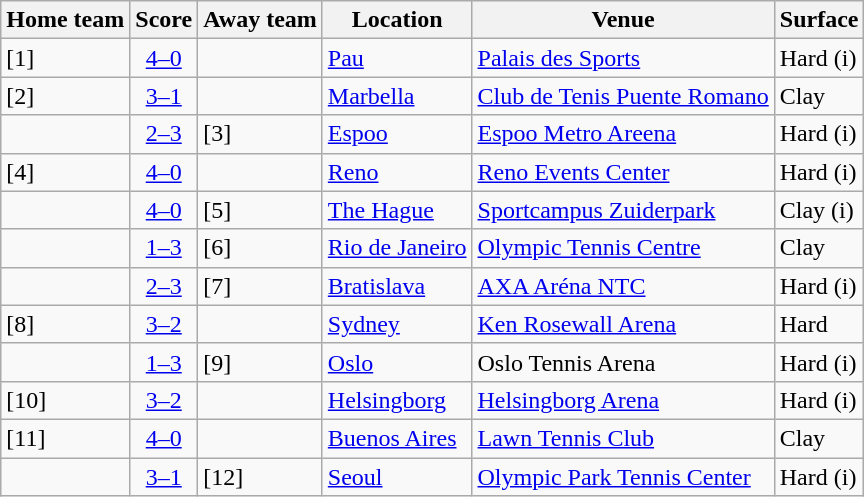<table class="wikitable">
<tr>
<th>Home team</th>
<th>Score</th>
<th>Away team</th>
<th>Location</th>
<th>Venue</th>
<th>Surface</th>
</tr>
<tr>
<td><strong></strong> [1]</td>
<td style="text-align:center;"><a href='#'>4–0</a></td>
<td></td>
<td><a href='#'>Pau</a></td>
<td><a href='#'>Palais des Sports</a></td>
<td>Hard (i)</td>
</tr>
<tr>
<td><strong></strong> [2]</td>
<td style="text-align:center;"><a href='#'>3–1</a></td>
<td></td>
<td><a href='#'>Marbella</a></td>
<td><a href='#'>Club de Tenis Puente Romano</a></td>
<td>Clay</td>
</tr>
<tr>
<td></td>
<td style="text-align:center;"><a href='#'>2–3</a></td>
<td><strong></strong> [3]</td>
<td><a href='#'>Espoo</a></td>
<td><a href='#'>Espoo Metro Areena</a></td>
<td>Hard (i)</td>
</tr>
<tr>
<td><strong></strong> [4]</td>
<td style="text-align:center;"><a href='#'>4–0</a></td>
<td></td>
<td><a href='#'>Reno</a></td>
<td><a href='#'>Reno Events Center</a></td>
<td>Hard (i)</td>
</tr>
<tr>
<td><strong></strong></td>
<td style="text-align:center;"><a href='#'>4–0</a></td>
<td> [5]</td>
<td><a href='#'>The Hague</a></td>
<td><a href='#'>Sportcampus Zuiderpark</a></td>
<td>Clay (i)</td>
</tr>
<tr>
<td></td>
<td style="text-align:center;"><a href='#'>1–3</a></td>
<td><strong></strong> [6]</td>
<td><a href='#'>Rio de Janeiro</a></td>
<td><a href='#'>Olympic Tennis Centre</a></td>
<td>Clay</td>
</tr>
<tr>
<td></td>
<td style="text-align:center;"><a href='#'>2–3</a></td>
<td><strong></strong> [7]</td>
<td><a href='#'>Bratislava</a></td>
<td><a href='#'>AXA Aréna NTC</a></td>
<td>Hard (i)</td>
</tr>
<tr>
<td><strong></strong> [8]</td>
<td style="text-align:center;"><a href='#'>3–2</a></td>
<td></td>
<td><a href='#'>Sydney</a></td>
<td><a href='#'>Ken Rosewall Arena</a></td>
<td>Hard</td>
</tr>
<tr>
<td></td>
<td style="text-align:center;"><a href='#'>1–3</a></td>
<td><strong></strong> [9]</td>
<td><a href='#'>Oslo</a></td>
<td>Oslo Tennis Arena</td>
<td>Hard (i)</td>
</tr>
<tr>
<td><strong></strong> [10]</td>
<td style="text-align:center;"><a href='#'>3–2</a></td>
<td></td>
<td><a href='#'>Helsingborg</a></td>
<td><a href='#'>Helsingborg Arena</a></td>
<td>Hard (i)</td>
</tr>
<tr>
<td><strong></strong> [11]</td>
<td style="text-align:center;"><a href='#'>4–0</a></td>
<td></td>
<td><a href='#'>Buenos Aires</a></td>
<td><a href='#'>Lawn Tennis Club</a></td>
<td>Clay</td>
</tr>
<tr>
<td><strong></strong></td>
<td style="text-align:center;"><a href='#'>3–1</a></td>
<td> [12]</td>
<td><a href='#'>Seoul</a></td>
<td><a href='#'>Olympic Park Tennis Center</a></td>
<td>Hard (i)</td>
</tr>
</table>
